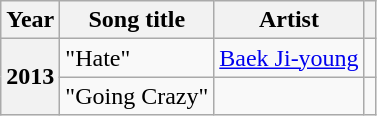<table class="wikitable plainrowheaders sortable">
<tr>
<th>Year</th>
<th>Song title</th>
<th>Artist</th>
<th scope="col" class="unsortable"></th>
</tr>
<tr>
<th scope="row" rowspan="2">2013</th>
<td>"Hate"</td>
<td><a href='#'>Baek Ji-young</a></td>
<td style="text-align:center"></td>
</tr>
<tr>
<td>"Going Crazy"</td>
<td></td>
<td style="text-align:center"></td>
</tr>
</table>
